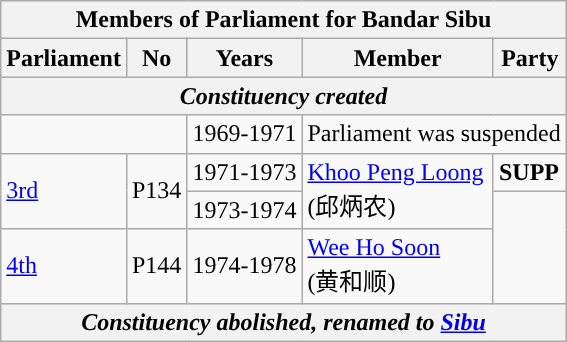<table class=wikitable>
<tr>
<th colspan="5">Members of Parliament for Bandar Sibu</th>
</tr>
<tr>
<th>Parliament</th>
<th>No</th>
<th>Years</th>
<th>Member</th>
<th>Party</th>
</tr>
<tr>
<th colspan="5" align="center"><em>Constituency created</em></th>
</tr>
<tr>
<td colspan="2"></td>
<td>1969-1971</td>
<td colspan=2 align=center>Parliament was suspended</td>
</tr>
<tr>
<td rowspan=2><a href='#'>3rd</a></td>
<td rowspan="2">P134</td>
<td>1971-1973</td>
<td rowspan=2><a href='#'>Khoo Peng Loong</a> <br> (邱炳农)</td>
<td><strong>SUPP</strong></td>
</tr>
<tr>
<td>1973-1974</td>
<td rowspan=2></td>
</tr>
<tr>
<td><a href='#'>4th</a></td>
<td>P144</td>
<td>1974-1978</td>
<td><a href='#'>Wee Ho Soon</a> <br> (黄和顺)</td>
</tr>
<tr>
<th colspan="5" align="center"><em>Constituency abolished, renamed to <a href='#'>Sibu</a></em></th>
</tr>
</table>
